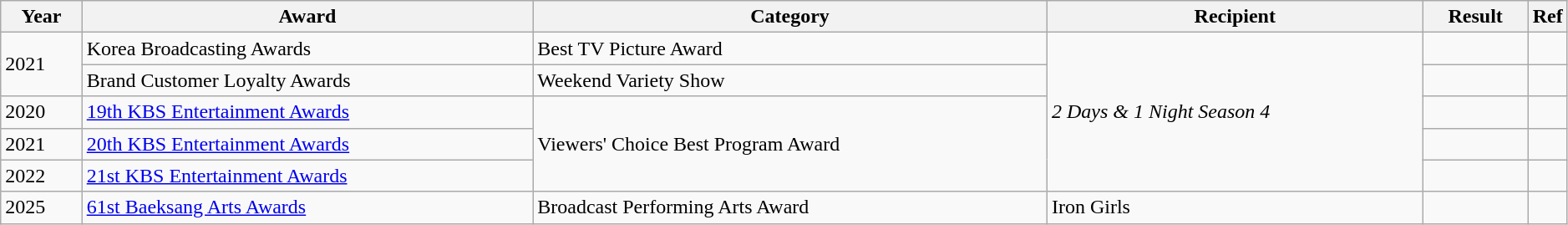<table class="wikitable plainrowheaders sortable" style="width:99%">
<tr>
<th scope="col">Year</th>
<th scope="col">Award</th>
<th scope="col">Category</th>
<th scope="col">Recipient</th>
<th scope="col">Result</th>
<th scope="col" class="unsortable" style="width:1%">Ref</th>
</tr>
<tr>
<td rowspan="2">2021</td>
<td>Korea Broadcasting Awards</td>
<td>Best TV Picture Award</td>
<td rowspan="5"><em>2 Days & 1 Night Season 4</em></td>
<td></td>
<td></td>
</tr>
<tr>
<td>Brand Customer Loyalty Awards</td>
<td>Weekend Variety Show</td>
<td></td>
<td></td>
</tr>
<tr>
<td>2020</td>
<td><a href='#'>19th KBS Entertainment Awards</a></td>
<td rowspan="3">Viewers' Choice Best Program Award</td>
<td></td>
<td></td>
</tr>
<tr>
<td>2021</td>
<td><a href='#'>20th KBS Entertainment Awards</a></td>
<td></td>
<td></td>
</tr>
<tr>
<td>2022</td>
<td><a href='#'>21st KBS Entertainment Awards</a></td>
<td></td>
<td></td>
</tr>
<tr>
<td>2025</td>
<td><a href='#'>61st Baeksang Arts Awards</a></td>
<td>Broadcast Performing Arts Award</td>
<td>Iron Girls</td>
<td></td>
<td></td>
</tr>
</table>
